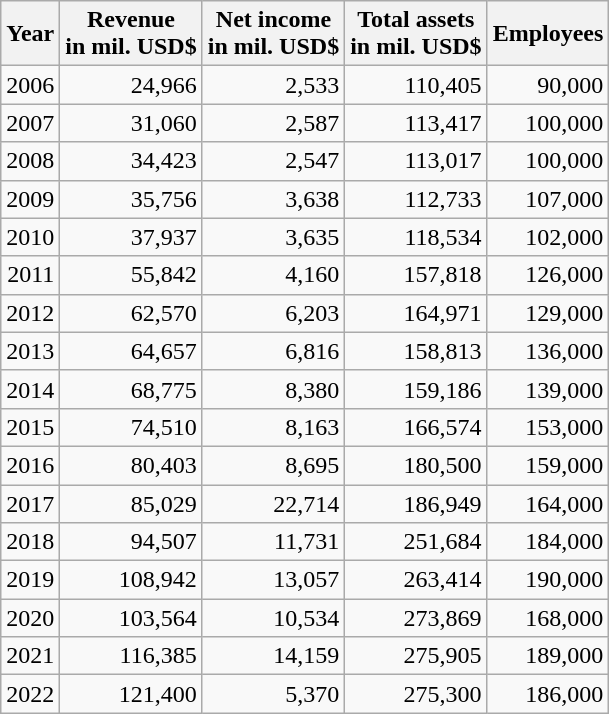<table class="wikitable float-left" style="text-align: right;">
<tr>
<th>Year</th>
<th>Revenue<br>in mil. USD$</th>
<th>Net income<br>in mil. USD$</th>
<th>Total assets<br>in mil. USD$</th>
<th>Employees</th>
</tr>
<tr>
<td>2006</td>
<td>24,966</td>
<td>2,533</td>
<td>110,405</td>
<td>90,000</td>
</tr>
<tr>
<td>2007</td>
<td>31,060</td>
<td>2,587</td>
<td>113,417</td>
<td>100,000</td>
</tr>
<tr>
<td>2008</td>
<td>34,423</td>
<td>2,547</td>
<td>113,017</td>
<td>100,000</td>
</tr>
<tr>
<td>2009</td>
<td>35,756</td>
<td>3,638</td>
<td>112,733</td>
<td>107,000</td>
</tr>
<tr>
<td>2010</td>
<td>37,937</td>
<td>3,635</td>
<td>118,534</td>
<td>102,000</td>
</tr>
<tr>
<td>2011</td>
<td>55,842</td>
<td>4,160</td>
<td>157,818</td>
<td>126,000</td>
</tr>
<tr>
<td>2012</td>
<td>62,570</td>
<td>6,203</td>
<td>164,971</td>
<td>129,000</td>
</tr>
<tr>
<td>2013</td>
<td>64,657</td>
<td>6,816</td>
<td>158,813</td>
<td>136,000</td>
</tr>
<tr>
<td>2014</td>
<td>68,775</td>
<td>8,380</td>
<td>159,186</td>
<td>139,000</td>
</tr>
<tr>
<td>2015</td>
<td>74,510</td>
<td>8,163</td>
<td>166,574</td>
<td>153,000</td>
</tr>
<tr>
<td>2016</td>
<td>80,403</td>
<td>8,695</td>
<td>180,500</td>
<td>159,000</td>
</tr>
<tr>
<td>2017</td>
<td>85,029</td>
<td>22,714</td>
<td>186,949</td>
<td>164,000</td>
</tr>
<tr>
<td>2018</td>
<td>94,507</td>
<td>11,731</td>
<td>251,684</td>
<td>184,000</td>
</tr>
<tr>
<td>2019</td>
<td>108,942</td>
<td>13,057</td>
<td>263,414</td>
<td>190,000</td>
</tr>
<tr>
<td>2020</td>
<td>103,564</td>
<td>10,534</td>
<td>273,869</td>
<td>168,000</td>
</tr>
<tr>
<td>2021</td>
<td>116,385</td>
<td>14,159</td>
<td>275,905</td>
<td>189,000</td>
</tr>
<tr>
<td>2022</td>
<td>121,400</td>
<td>5,370</td>
<td>275,300</td>
<td>186,000</td>
</tr>
</table>
